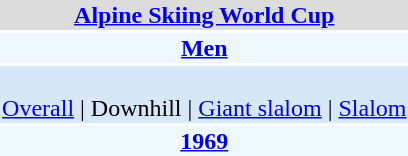<table align="right" class="toccolours" style="margin: 0 0 1em 1em;">
<tr>
<td colspan="2" align=center bgcolor=Gainsboro><strong><a href='#'>Alpine Skiing World Cup</a></strong></td>
</tr>
<tr>
<td colspan="2" align=center bgcolor=AliceBlue><strong><a href='#'>Men</a></strong></td>
</tr>
<tr>
<td colspan="2" align=center bgcolor=D6E8F8><br><a href='#'>Overall</a> | 
Downhill | 
<a href='#'>Giant slalom</a> | 
<a href='#'>Slalom</a></td>
</tr>
<tr>
<td colspan="2" align=center bgcolor=AliceBlue><strong><a href='#'>1969</a></strong></td>
</tr>
</table>
